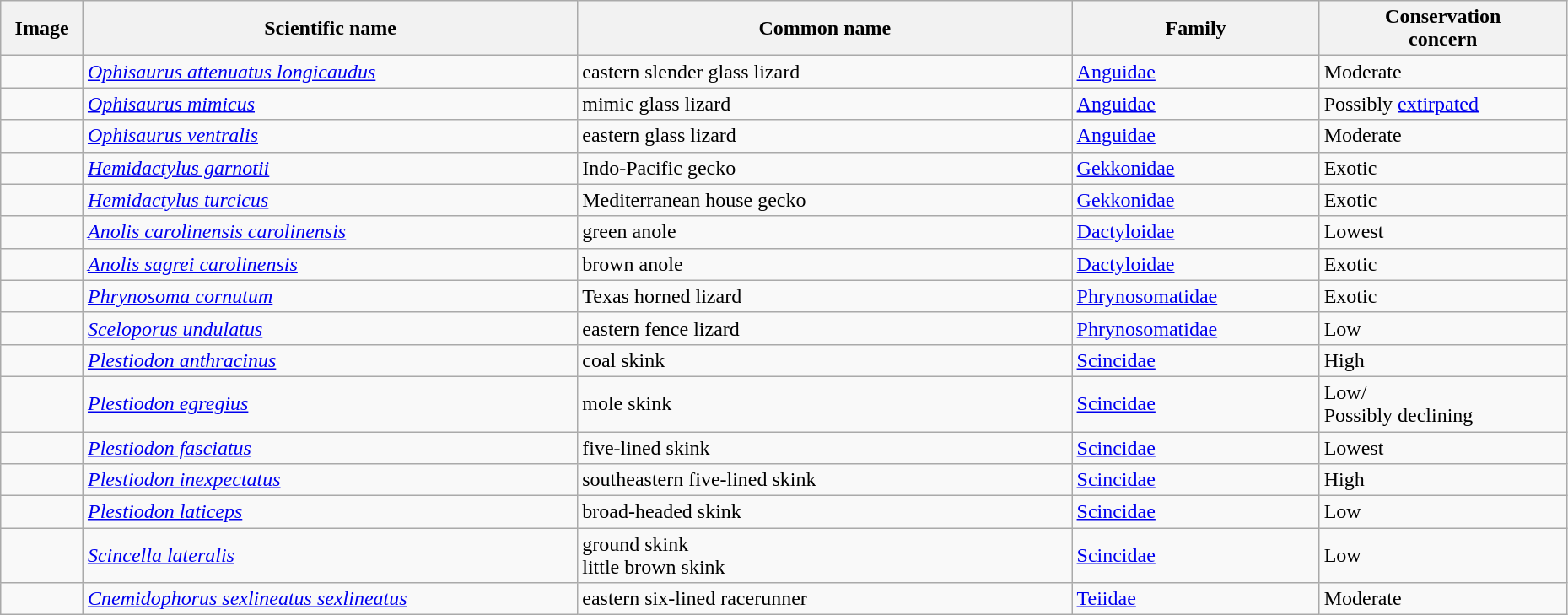<table class="wikitable sortable" style="width:98%">
<tr>
<th width = 5%  class="unsortable">Image</th>
<th width = 30%>Scientific name</th>
<th width = 30%>Common name</th>
<th width = 15%>Family</th>
<th width = 15%>Conservation<br>concern</th>
</tr>
<tr>
<td></td>
<td><em><a href='#'>Ophisaurus attenuatus longicaudus</a></em></td>
<td>eastern slender glass lizard</td>
<td><a href='#'>Anguidae</a></td>
<td>Moderate</td>
</tr>
<tr>
<td></td>
<td><em><a href='#'>Ophisaurus mimicus</a></em></td>
<td>mimic glass lizard</td>
<td><a href='#'>Anguidae</a></td>
<td>Possibly <a href='#'>extirpated</a></td>
</tr>
<tr>
<td></td>
<td><em><a href='#'>Ophisaurus ventralis</a></em></td>
<td>eastern glass lizard</td>
<td><a href='#'>Anguidae</a></td>
<td>Moderate</td>
</tr>
<tr>
<td></td>
<td><em><a href='#'>Hemidactylus garnotii</a></em></td>
<td>Indo-Pacific gecko</td>
<td><a href='#'>Gekkonidae</a></td>
<td>Exotic</td>
</tr>
<tr>
<td></td>
<td><em><a href='#'>Hemidactylus turcicus</a></em></td>
<td>Mediterranean house gecko</td>
<td><a href='#'>Gekkonidae</a></td>
<td>Exotic</td>
</tr>
<tr>
<td></td>
<td><em><a href='#'>Anolis carolinensis carolinensis</a></em></td>
<td>green anole</td>
<td><a href='#'>Dactyloidae</a></td>
<td>Lowest</td>
</tr>
<tr>
<td></td>
<td><em><a href='#'>Anolis sagrei carolinensis</a></em></td>
<td>brown anole</td>
<td><a href='#'>Dactyloidae</a></td>
<td>Exotic</td>
</tr>
<tr>
<td></td>
<td><em><a href='#'>Phrynosoma cornutum</a></em></td>
<td>Texas horned lizard</td>
<td><a href='#'>Phrynosomatidae</a></td>
<td>Exotic</td>
</tr>
<tr>
<td></td>
<td><em><a href='#'>Sceloporus undulatus</a></em></td>
<td>eastern fence lizard</td>
<td><a href='#'>Phrynosomatidae</a></td>
<td>Low</td>
</tr>
<tr>
<td></td>
<td><em><a href='#'>Plestiodon anthracinus</a></em></td>
<td>coal skink</td>
<td><a href='#'>Scincidae</a></td>
<td>High</td>
</tr>
<tr>
<td></td>
<td><em><a href='#'>Plestiodon egregius</a></em></td>
<td>mole skink</td>
<td><a href='#'>Scincidae</a></td>
<td>Low/<br>Possibly declining</td>
</tr>
<tr>
<td></td>
<td><em><a href='#'>Plestiodon fasciatus</a></em></td>
<td>five-lined skink</td>
<td><a href='#'>Scincidae</a></td>
<td>Lowest</td>
</tr>
<tr>
<td></td>
<td><em><a href='#'>Plestiodon inexpectatus</a></em></td>
<td>southeastern five-lined skink</td>
<td><a href='#'>Scincidae</a></td>
<td>High</td>
</tr>
<tr>
<td></td>
<td><em><a href='#'>Plestiodon laticeps</a></em></td>
<td>broad-headed skink</td>
<td><a href='#'>Scincidae</a></td>
<td>Low</td>
</tr>
<tr>
<td></td>
<td><em><a href='#'>Scincella lateralis</a></em></td>
<td>ground skink<br>little brown skink</td>
<td><a href='#'>Scincidae</a></td>
<td>Low</td>
</tr>
<tr>
<td></td>
<td><em><a href='#'>Cnemidophorus sexlineatus sexlineatus</a></em></td>
<td>eastern six-lined racerunner</td>
<td><a href='#'>Teiidae</a></td>
<td>Moderate</td>
</tr>
</table>
